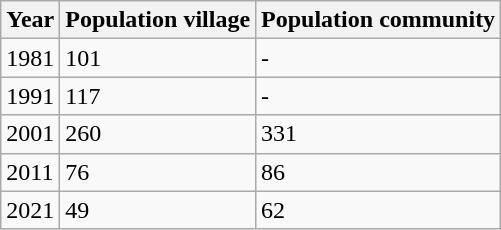<table class="wikitable">
<tr>
<th>Year</th>
<th>Population village</th>
<th>Population community</th>
</tr>
<tr>
<td>1981</td>
<td>101</td>
<td>-</td>
</tr>
<tr>
<td>1991</td>
<td>117</td>
<td>-</td>
</tr>
<tr>
<td>2001</td>
<td>260</td>
<td>331</td>
</tr>
<tr>
<td>2011</td>
<td>76</td>
<td>86</td>
</tr>
<tr>
<td>2021</td>
<td>49</td>
<td>62</td>
</tr>
</table>
